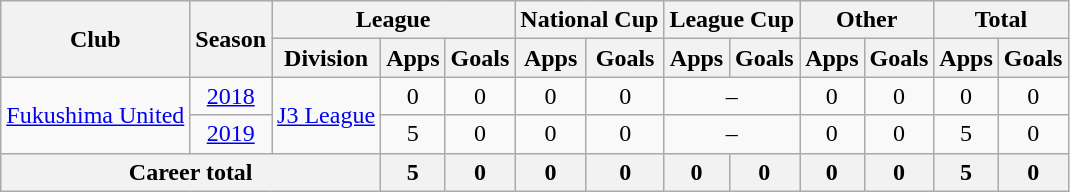<table class="wikitable" style="text-align: center">
<tr>
<th rowspan="2">Club</th>
<th rowspan="2">Season</th>
<th colspan="3">League</th>
<th colspan="2">National Cup</th>
<th colspan="2">League Cup</th>
<th colspan="2">Other</th>
<th colspan="2">Total</th>
</tr>
<tr>
<th>Division</th>
<th>Apps</th>
<th>Goals</th>
<th>Apps</th>
<th>Goals</th>
<th>Apps</th>
<th>Goals</th>
<th>Apps</th>
<th>Goals</th>
<th>Apps</th>
<th>Goals</th>
</tr>
<tr>
<td rowspan="2"><a href='#'>Fukushima United</a></td>
<td><a href='#'>2018</a></td>
<td rowspan="2"><a href='#'>J3 League</a></td>
<td>0</td>
<td>0</td>
<td>0</td>
<td>0</td>
<td colspan="2">–</td>
<td>0</td>
<td>0</td>
<td>0</td>
<td>0</td>
</tr>
<tr>
<td><a href='#'>2019</a></td>
<td>5</td>
<td>0</td>
<td>0</td>
<td>0</td>
<td colspan="2">–</td>
<td>0</td>
<td>0</td>
<td>5</td>
<td>0</td>
</tr>
<tr>
<th colspan=3>Career total</th>
<th>5</th>
<th>0</th>
<th>0</th>
<th>0</th>
<th>0</th>
<th>0</th>
<th>0</th>
<th>0</th>
<th>5</th>
<th>0</th>
</tr>
</table>
